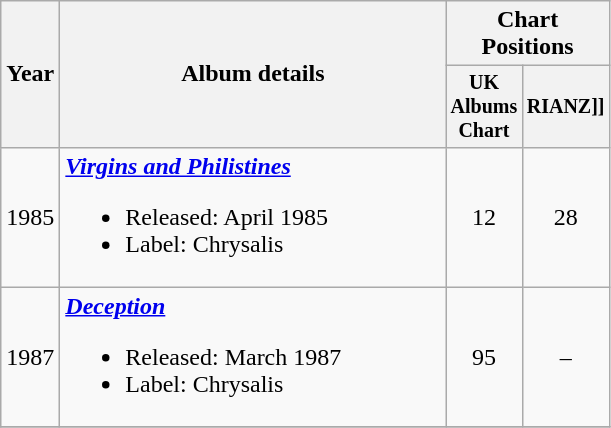<table class="wikitable" style=text-align:center;>
<tr>
<th rowspan="2">Year</th>
<th rowspan="2" width="250">Album details</th>
<th colspan="2">Chart Positions</th>
</tr>
<tr style="font-size:smaller;">
<th width="30">UK Albums Chart<br></th>
<th width="30">RIANZ]]<br></th>
</tr>
<tr>
<td>1985</td>
<td align=left><strong><em><a href='#'>Virgins and Philistines</a></em></strong><br><ul><li>Released: April 1985</li><li>Label: Chrysalis</li></ul></td>
<td>12</td>
<td>28</td>
</tr>
<tr>
<td>1987</td>
<td align=left><strong><em><a href='#'>Deception</a></em></strong><br><ul><li>Released: March 1987</li><li>Label: Chrysalis</li></ul></td>
<td>95</td>
<td>–</td>
</tr>
<tr>
</tr>
</table>
